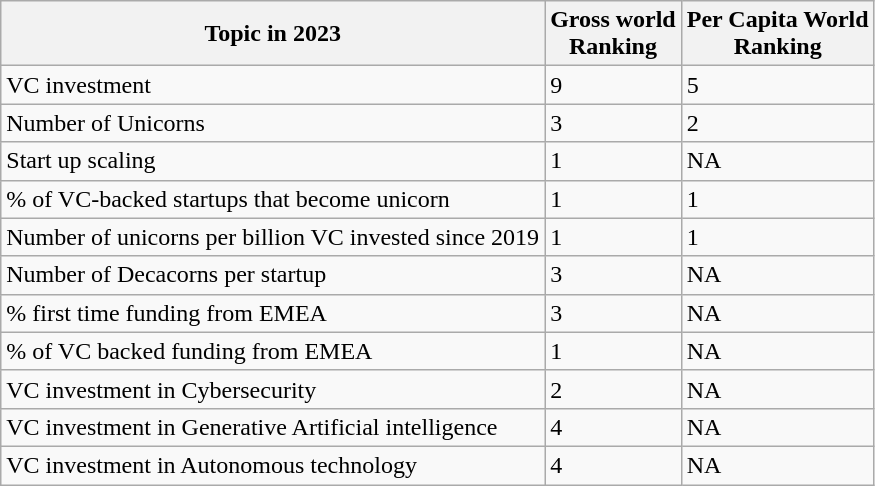<table class="wikitable">
<tr>
<th>Topic in 2023</th>
<th>Gross world<br>Ranking</th>
<th>Per Capita World<br>Ranking</th>
</tr>
<tr>
<td>VC investment</td>
<td>9</td>
<td>5</td>
</tr>
<tr>
<td>Number of Unicorns</td>
<td>3</td>
<td>2</td>
</tr>
<tr>
<td>Start up scaling</td>
<td>1</td>
<td>NA</td>
</tr>
<tr>
<td>% of VC-backed startups that become unicorn</td>
<td>1</td>
<td>1</td>
</tr>
<tr>
<td>Number of unicorns per billion VC invested since 2019</td>
<td>1</td>
<td>1</td>
</tr>
<tr>
<td>Number of Decacorns per startup</td>
<td>3</td>
<td>NA</td>
</tr>
<tr>
<td>% first time funding from EMEA</td>
<td>3</td>
<td>NA</td>
</tr>
<tr>
<td>% of VC backed funding from EMEA</td>
<td>1</td>
<td>NA</td>
</tr>
<tr>
<td>VC investment in Cybersecurity</td>
<td>2</td>
<td>NA</td>
</tr>
<tr>
<td>VC investment in Generative Artificial intelligence</td>
<td>4</td>
<td>NA</td>
</tr>
<tr>
<td>VC investment in Autonomous technology</td>
<td>4</td>
<td>NA</td>
</tr>
</table>
